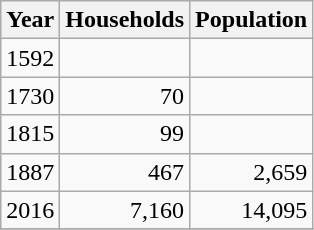<table class="wikitable">
<tr>
<th>Year</th>
<th>Households</th>
<th>Population</th>
</tr>
<tr>
<td>1592</td>
<td style="text-align:right"></td>
<td style="text-align:right"></td>
</tr>
<tr>
<td>1730</td>
<td style="text-align:right">70</td>
<td style="text-align:right"></td>
</tr>
<tr>
<td>1815</td>
<td style="text-align:right">99</td>
<td style="text-align:right"></td>
</tr>
<tr>
<td>1887</td>
<td style="text-align:right">467</td>
<td style="text-align:right">2,659</td>
</tr>
<tr>
<td>2016</td>
<td style="text-align:right">7,160</td>
<td style="text-align:right">14,095</td>
</tr>
<tr>
</tr>
</table>
